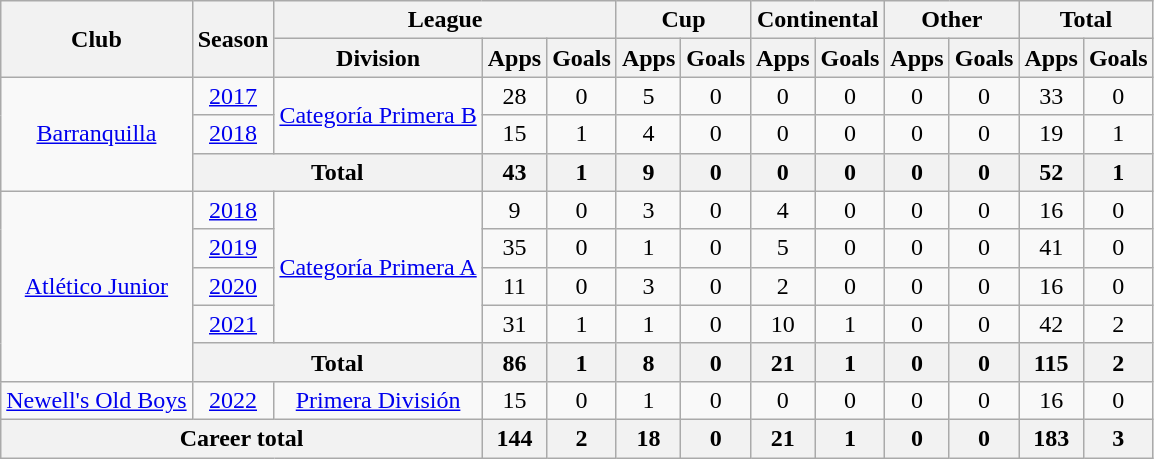<table class="wikitable" style="text-align: center">
<tr>
<th rowspan="2">Club</th>
<th rowspan="2">Season</th>
<th colspan="3">League</th>
<th colspan="2">Cup</th>
<th colspan="2">Continental</th>
<th colspan="2">Other</th>
<th colspan="2">Total</th>
</tr>
<tr>
<th>Division</th>
<th>Apps</th>
<th>Goals</th>
<th>Apps</th>
<th>Goals</th>
<th>Apps</th>
<th>Goals</th>
<th>Apps</th>
<th>Goals</th>
<th>Apps</th>
<th>Goals</th>
</tr>
<tr>
<td rowspan="3"><a href='#'>Barranquilla</a></td>
<td><a href='#'>2017</a></td>
<td rowspan="2"><a href='#'>Categoría Primera B</a></td>
<td>28</td>
<td>0</td>
<td>5</td>
<td>0</td>
<td>0</td>
<td>0</td>
<td>0</td>
<td>0</td>
<td>33</td>
<td>0</td>
</tr>
<tr>
<td><a href='#'>2018</a></td>
<td>15</td>
<td>1</td>
<td>4</td>
<td>0</td>
<td>0</td>
<td>0</td>
<td>0</td>
<td>0</td>
<td>19</td>
<td>1</td>
</tr>
<tr>
<th colspan="2"><strong>Total</strong></th>
<th>43</th>
<th>1</th>
<th>9</th>
<th>0</th>
<th>0</th>
<th>0</th>
<th>0</th>
<th>0</th>
<th>52</th>
<th>1</th>
</tr>
<tr>
<td rowspan="5"><a href='#'>Atlético Junior</a></td>
<td><a href='#'>2018</a></td>
<td rowspan="4"><a href='#'>Categoría Primera A</a></td>
<td>9</td>
<td>0</td>
<td>3</td>
<td>0</td>
<td>4</td>
<td>0</td>
<td>0</td>
<td>0</td>
<td>16</td>
<td>0</td>
</tr>
<tr>
<td><a href='#'>2019</a></td>
<td>35</td>
<td>0</td>
<td>1</td>
<td>0</td>
<td>5</td>
<td>0</td>
<td>0</td>
<td>0</td>
<td>41</td>
<td>0</td>
</tr>
<tr>
<td><a href='#'>2020</a></td>
<td>11</td>
<td>0</td>
<td>3</td>
<td>0</td>
<td>2</td>
<td>0</td>
<td>0</td>
<td>0</td>
<td>16</td>
<td>0</td>
</tr>
<tr>
<td><a href='#'>2021</a></td>
<td>31</td>
<td>1</td>
<td>1</td>
<td>0</td>
<td>10</td>
<td>1</td>
<td>0</td>
<td>0</td>
<td>42</td>
<td>2</td>
</tr>
<tr>
<th colspan="2"><strong>Total</strong></th>
<th>86</th>
<th>1</th>
<th>8</th>
<th>0</th>
<th>21</th>
<th>1</th>
<th>0</th>
<th>0</th>
<th>115</th>
<th>2</th>
</tr>
<tr>
<td><a href='#'>Newell's Old Boys</a></td>
<td><a href='#'>2022</a></td>
<td><a href='#'>Primera División</a></td>
<td>15</td>
<td>0</td>
<td>1</td>
<td>0</td>
<td>0</td>
<td>0</td>
<td>0</td>
<td>0</td>
<td>16</td>
<td>0</td>
</tr>
<tr>
<th colspan="3"><strong>Career total</strong></th>
<th>144</th>
<th>2</th>
<th>18</th>
<th>0</th>
<th>21</th>
<th>1</th>
<th>0</th>
<th>0</th>
<th>183</th>
<th>3</th>
</tr>
</table>
